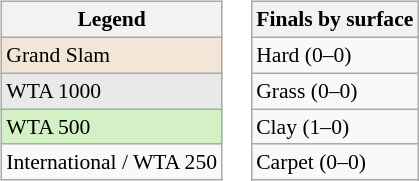<table>
<tr valign=top>
<td><br><table class="sortable wikitable" style=font-size:90%>
<tr>
<th>Legend</th>
</tr>
<tr>
<td bgcolor=f3e6d7>Grand Slam</td>
</tr>
<tr>
<td style="background:#e9e9e9;">WTA 1000</td>
</tr>
<tr>
<td style="background:#d4f1c5;">WTA 500</td>
</tr>
<tr>
<td>International / WTA 250</td>
</tr>
</table>
</td>
<td><br><table class="wikitable" style=font-size:90%>
<tr>
<th>Finals by surface</th>
</tr>
<tr>
<td>Hard (0–0)</td>
</tr>
<tr>
<td>Grass (0–0)</td>
</tr>
<tr>
<td>Clay (1–0)</td>
</tr>
<tr>
<td>Carpet (0–0)</td>
</tr>
</table>
</td>
</tr>
</table>
